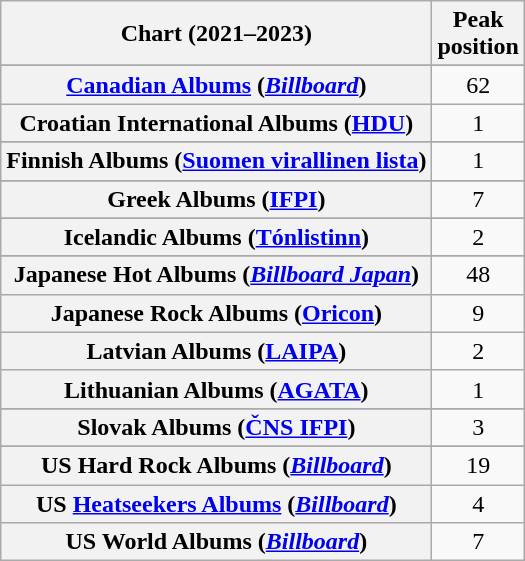<table class="wikitable sortable plainrowheaders" style="text-align:center">
<tr>
<th scope="col">Chart (2021–2023)</th>
<th scope="col">Peak<br>position</th>
</tr>
<tr>
</tr>
<tr>
</tr>
<tr>
</tr>
<tr>
<th scope="row"><a href='#'>Canadian Albums</a> (<em><a href='#'>Billboard</a></em>)</th>
<td>62</td>
</tr>
<tr>
<th scope="row">Croatian International Albums (<a href='#'>HDU</a>)</th>
<td>1</td>
</tr>
<tr>
</tr>
<tr>
</tr>
<tr>
</tr>
<tr>
<th scope="row">Finnish Albums (<a href='#'>Suomen virallinen lista</a>)</th>
<td>1</td>
</tr>
<tr>
</tr>
<tr>
</tr>
<tr>
<th scope="row">Greek Albums (<a href='#'>IFPI</a>)</th>
<td>7</td>
</tr>
<tr>
</tr>
<tr>
<th scope="row">Icelandic Albums (<a href='#'>Tónlistinn</a>)</th>
<td>2</td>
</tr>
<tr>
</tr>
<tr>
</tr>
<tr>
</tr>
<tr>
<th scope="row">Japanese Hot Albums (<em><a href='#'>Billboard Japan</a></em>)</th>
<td>48</td>
</tr>
<tr>
<th scope="row">Japanese Rock Albums (<a href='#'>Oricon</a>)</th>
<td>9</td>
</tr>
<tr>
<th scope="row">Latvian Albums (<a href='#'>LAIPA</a>)</th>
<td>2</td>
</tr>
<tr>
<th scope="row">Lithuanian Albums (<a href='#'>AGATA</a>)</th>
<td>1</td>
</tr>
<tr>
</tr>
<tr>
</tr>
<tr>
</tr>
<tr>
</tr>
<tr>
<th scope="row">Slovak Albums (<a href='#'>ČNS IFPI</a>)</th>
<td>3</td>
</tr>
<tr>
</tr>
<tr>
</tr>
<tr>
</tr>
<tr>
</tr>
<tr>
</tr>
<tr>
<th scope="row">US Hard Rock Albums (<em><a href='#'>Billboard</a></em>)</th>
<td>19</td>
</tr>
<tr>
<th scope="row">US <a href='#'>Heatseekers Albums</a> (<em><a href='#'>Billboard</a></em>)</th>
<td>4</td>
</tr>
<tr>
<th scope="row">US World Albums (<em><a href='#'>Billboard</a></em>)</th>
<td>7</td>
</tr>
</table>
